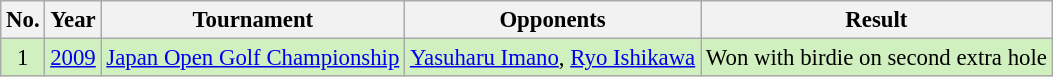<table class="wikitable" style="font-size:95%;">
<tr>
<th>No.</th>
<th>Year</th>
<th>Tournament</th>
<th>Opponents</th>
<th>Result</th>
</tr>
<tr style="background:#D0F0C0;">
<td align=center>1</td>
<td><a href='#'>2009</a></td>
<td><a href='#'>Japan Open Golf Championship</a></td>
<td> <a href='#'>Yasuharu Imano</a>,  <a href='#'>Ryo Ishikawa</a></td>
<td>Won with birdie on second extra hole</td>
</tr>
</table>
